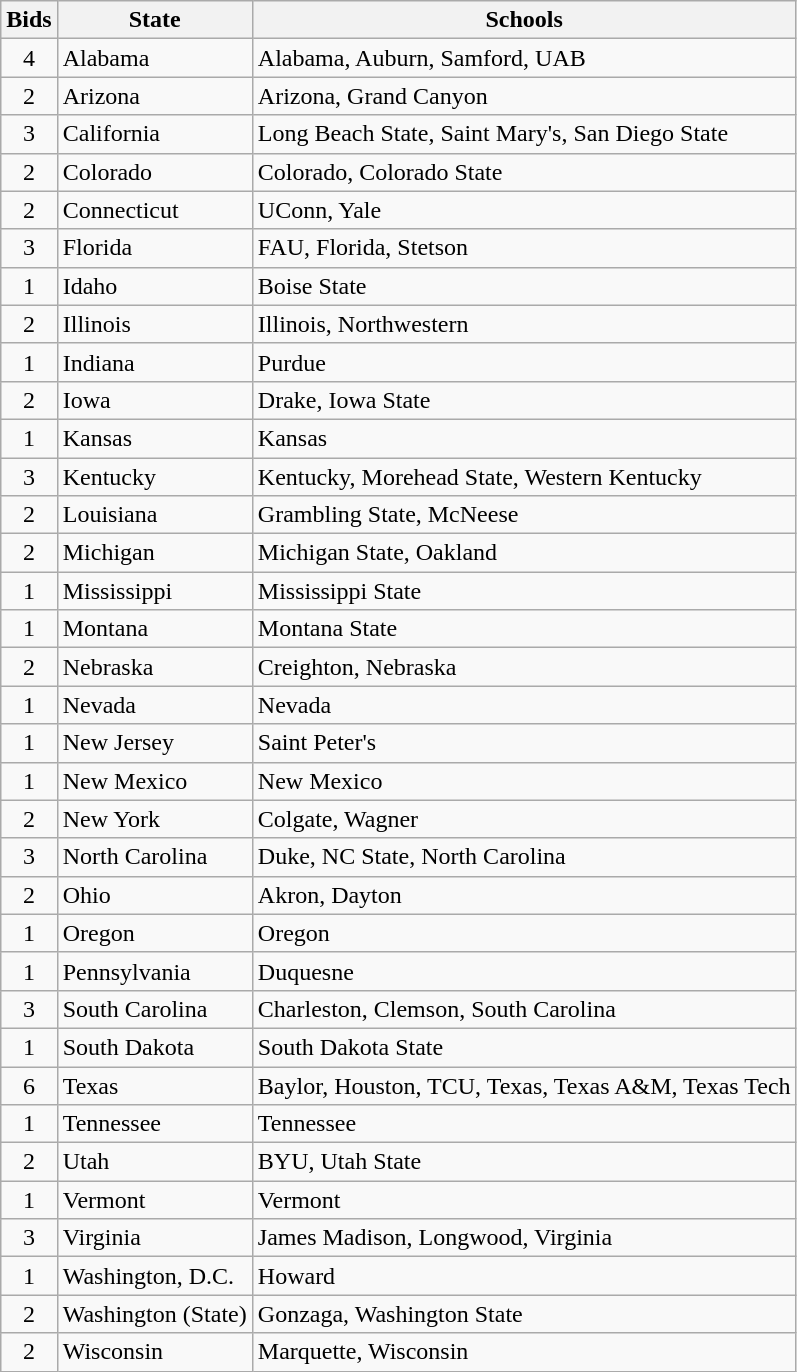<table class="wikitable sortable">
<tr>
<th>Bids</th>
<th>State</th>
<th class=unsortable>Schools</th>
</tr>
<tr>
<td style="text-align:center">4</td>
<td>Alabama</td>
<td>Alabama, Auburn, Samford, UAB</td>
</tr>
<tr>
<td style="text-align:center">2</td>
<td>Arizona</td>
<td>Arizona, Grand Canyon</td>
</tr>
<tr>
<td style="text-align:center">3</td>
<td>California</td>
<td>Long Beach State, Saint Mary's, San Diego State</td>
</tr>
<tr>
<td style="text-align:center">2</td>
<td>Colorado</td>
<td>Colorado, Colorado State</td>
</tr>
<tr>
<td style="text-align:center">2</td>
<td>Connecticut</td>
<td>UConn, Yale</td>
</tr>
<tr>
<td style="text-align:center">3</td>
<td>Florida</td>
<td>FAU, Florida, Stetson</td>
</tr>
<tr>
<td style="text-align:center">1</td>
<td>Idaho</td>
<td>Boise State</td>
</tr>
<tr>
<td style="text-align:center">2</td>
<td>Illinois</td>
<td>Illinois, Northwestern</td>
</tr>
<tr>
<td style="text-align:center">1</td>
<td>Indiana</td>
<td>Purdue</td>
</tr>
<tr>
<td style="text-align:center">2</td>
<td>Iowa</td>
<td>Drake, Iowa State</td>
</tr>
<tr>
<td style="text-align:center">1</td>
<td>Kansas</td>
<td>Kansas</td>
</tr>
<tr>
<td style="text-align:center">3</td>
<td>Kentucky</td>
<td>Kentucky, Morehead State, Western Kentucky</td>
</tr>
<tr>
<td style="text-align:center">2</td>
<td>Louisiana</td>
<td>Grambling State, McNeese</td>
</tr>
<tr>
<td style="text-align:center">2</td>
<td>Michigan</td>
<td>Michigan State, Oakland</td>
</tr>
<tr>
<td style="text-align:center">1</td>
<td>Mississippi</td>
<td>Mississippi State</td>
</tr>
<tr>
<td style="text-align:center">1</td>
<td>Montana</td>
<td>Montana State</td>
</tr>
<tr>
<td style="text-align:center">2</td>
<td>Nebraska</td>
<td>Creighton, Nebraska</td>
</tr>
<tr>
<td style="text-align:center">1</td>
<td>Nevada</td>
<td>Nevada</td>
</tr>
<tr>
<td style="text-align:center">1</td>
<td>New Jersey</td>
<td>Saint Peter's</td>
</tr>
<tr>
<td style="text-align:center">1</td>
<td>New Mexico</td>
<td>New Mexico</td>
</tr>
<tr>
<td style="text-align:center">2</td>
<td>New York</td>
<td>Colgate, Wagner</td>
</tr>
<tr>
<td style="text-align:center">3</td>
<td>North Carolina</td>
<td>Duke, NC State, North Carolina</td>
</tr>
<tr>
<td style="text-align:center">2</td>
<td>Ohio</td>
<td>Akron, Dayton</td>
</tr>
<tr>
<td style="text-align:center">1</td>
<td>Oregon</td>
<td>Oregon</td>
</tr>
<tr>
<td style="text-align:center">1</td>
<td>Pennsylvania</td>
<td>Duquesne</td>
</tr>
<tr>
<td style="text-align:center">3</td>
<td>South Carolina</td>
<td>Charleston, Clemson, South Carolina</td>
</tr>
<tr>
<td style="text-align:center">1</td>
<td>South Dakota</td>
<td>South Dakota State</td>
</tr>
<tr>
<td style="text-align:center">6</td>
<td>Texas</td>
<td>Baylor, Houston, TCU, Texas, Texas A&M, Texas Tech</td>
</tr>
<tr>
<td style="text-align:center">1</td>
<td>Tennessee</td>
<td>Tennessee</td>
</tr>
<tr>
<td style="text-align:center">2</td>
<td>Utah</td>
<td>BYU, Utah State</td>
</tr>
<tr>
<td style="text-align:center">1</td>
<td>Vermont</td>
<td>Vermont</td>
</tr>
<tr>
<td style="text-align:center">3</td>
<td>Virginia</td>
<td>James Madison, Longwood, Virginia</td>
</tr>
<tr>
<td style="text-align:center">1</td>
<td>Washington, D.C.</td>
<td>Howard</td>
</tr>
<tr>
<td style="text-align:center">2</td>
<td>Washington (State)</td>
<td>Gonzaga, Washington State</td>
</tr>
<tr>
<td style="text-align:center">2</td>
<td>Wisconsin</td>
<td>Marquette, Wisconsin</td>
</tr>
</table>
